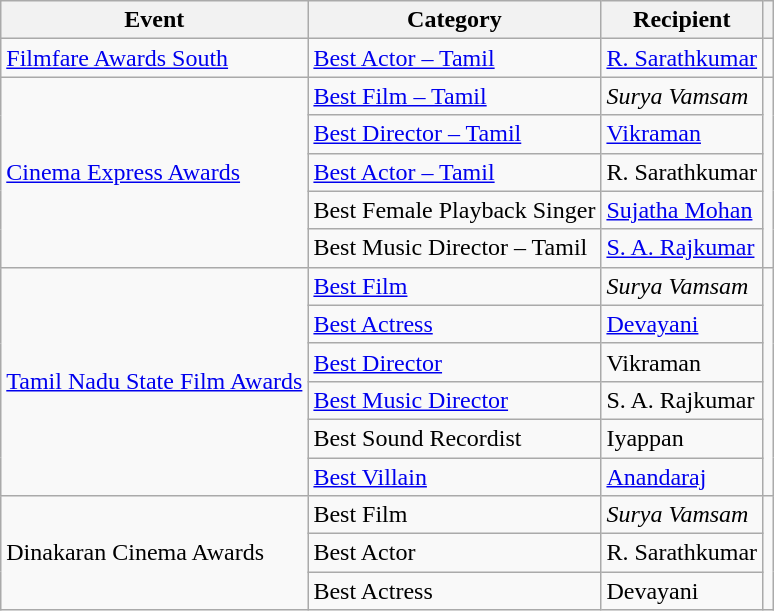<table class="wikitable">
<tr>
<th>Event</th>
<th>Category</th>
<th>Recipient</th>
<th></th>
</tr>
<tr>
<td><a href='#'>Filmfare Awards South</a></td>
<td><a href='#'>Best Actor – Tamil</a></td>
<td><a href='#'>R. Sarathkumar</a></td>
<td style="text-align: center;"><br></td>
</tr>
<tr>
<td rowspan="5"><a href='#'>Cinema Express Awards</a></td>
<td><a href='#'>Best Film – Tamil</a></td>
<td><em>Surya Vamsam</em></td>
<td rowspan="5" style="text-align: center;"><br></td>
</tr>
<tr>
<td><a href='#'>Best Director – Tamil</a></td>
<td><a href='#'>Vikraman</a></td>
</tr>
<tr>
<td><a href='#'>Best Actor – Tamil</a></td>
<td>R. Sarathkumar</td>
</tr>
<tr>
<td>Best Female Playback Singer</td>
<td><a href='#'>Sujatha Mohan</a></td>
</tr>
<tr>
<td>Best Music Director – Tamil</td>
<td><a href='#'>S. A. Rajkumar</a></td>
</tr>
<tr>
<td rowspan="6"><a href='#'>Tamil Nadu State Film Awards</a></td>
<td><a href='#'>Best Film</a></td>
<td><em>Surya Vamsam</em></td>
<td rowspan="6" style="text-align: center;"></td>
</tr>
<tr>
<td><a href='#'>Best Actress</a></td>
<td><a href='#'>Devayani</a></td>
</tr>
<tr>
<td><a href='#'>Best Director</a></td>
<td>Vikraman</td>
</tr>
<tr>
<td><a href='#'>Best Music Director</a></td>
<td>S. A. Rajkumar</td>
</tr>
<tr>
<td>Best Sound Recordist</td>
<td>Iyappan</td>
</tr>
<tr>
<td><a href='#'>Best Villain</a></td>
<td><a href='#'>Anandaraj</a></td>
</tr>
<tr>
<td rowspan="3">Dinakaran Cinema Awards</td>
<td>Best Film</td>
<td><em>Surya Vamsam</em></td>
<td rowspan="3" style="text-align: center;"></td>
</tr>
<tr>
<td>Best Actor</td>
<td>R. Sarathkumar</td>
</tr>
<tr>
<td>Best Actress</td>
<td>Devayani</td>
</tr>
</table>
